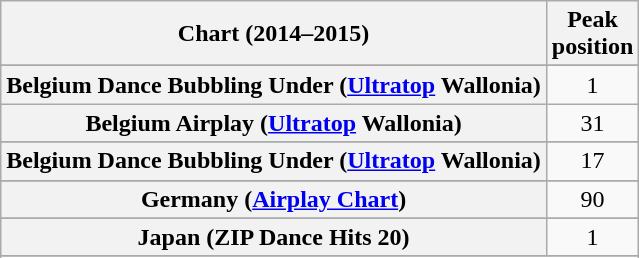<table class="wikitable sortable plainrowheaders" style="text-align:center;">
<tr>
<th>Chart (2014–2015)</th>
<th>Peak<br>position</th>
</tr>
<tr>
</tr>
<tr>
</tr>
<tr>
<th scope="row">Belgium Dance Bubbling Under (<a href='#'>Ultratop</a> Wallonia)</th>
<td>1</td>
</tr>
<tr>
<th scope="row">Belgium Airplay (<a href='#'>Ultratop</a> Wallonia)</th>
<td>31</td>
</tr>
<tr>
</tr>
<tr>
</tr>
<tr>
<th scope="row">Belgium Dance Bubbling Under (<a href='#'>Ultratop</a> Wallonia)</th>
<td>17</td>
</tr>
<tr>
</tr>
<tr>
<th scope="row">Germany (<a href='#'>Airplay Chart</a>)</th>
<td>90</td>
</tr>
<tr>
</tr>
<tr>
</tr>
<tr>
</tr>
<tr>
</tr>
<tr>
<th scope="row">Japan (ZIP Dance Hits 20)</th>
<td>1</td>
</tr>
<tr>
</tr>
<tr>
</tr>
<tr>
</tr>
<tr>
</tr>
<tr>
</tr>
<tr>
</tr>
<tr>
</tr>
</table>
